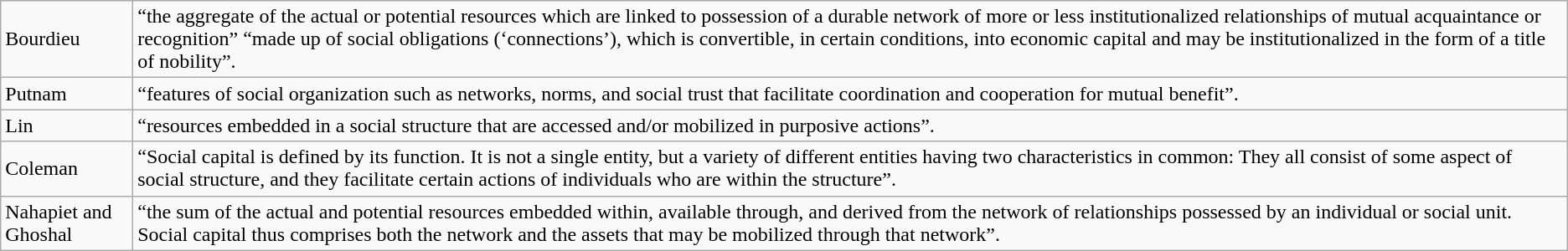<table class="wikitable">
<tr>
<td>Bourdieu</td>
<td>“the aggregate of the actual or potential resources which are linked to possession of a durable network of more or less institutionalized relationships of mutual acquaintance or recognition” “made up of social obligations (‘connections’), which is convertible, in certain conditions, into economic capital and may be institutionalized in the form of a title of nobility”.</td>
</tr>
<tr>
<td>Putnam</td>
<td>“features of social organization such as networks, norms, and social trust that facilitate coordination and cooperation for mutual benefit”.</td>
</tr>
<tr>
<td>Lin</td>
<td>“resources embedded in a social structure that are accessed and/or mobilized in purposive actions”.</td>
</tr>
<tr>
<td>Coleman</td>
<td>“Social capital is defined by its function. It is not a single entity, but a variety of different entities having two characteristics in common: They all consist of some aspect of social structure, and they facilitate certain actions of individuals who are within the structure”.</td>
</tr>
<tr>
<td>Nahapiet and Ghoshal</td>
<td>“the sum of the actual and potential resources embedded within, available through, and derived from the network of relationships possessed by an individual or social unit. Social capital thus comprises both the network and the assets that may be mobilized through that network”.</td>
</tr>
</table>
